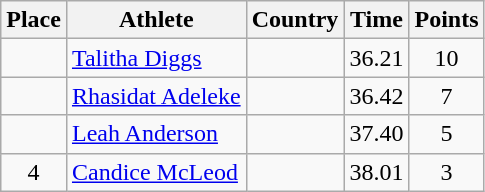<table class="wikitable">
<tr>
<th>Place</th>
<th>Athlete</th>
<th>Country</th>
<th>Time</th>
<th>Points</th>
</tr>
<tr>
<td align=center></td>
<td><a href='#'>Talitha Diggs</a></td>
<td></td>
<td>36.21</td>
<td align=center>10</td>
</tr>
<tr>
<td align=center></td>
<td><a href='#'>Rhasidat Adeleke</a></td>
<td></td>
<td>36.42</td>
<td align=center>7</td>
</tr>
<tr>
<td align=center></td>
<td><a href='#'>Leah Anderson</a></td>
<td></td>
<td>37.40</td>
<td align=center>5</td>
</tr>
<tr>
<td align=center>4</td>
<td><a href='#'>Candice McLeod</a></td>
<td></td>
<td>38.01</td>
<td align=center>3</td>
</tr>
</table>
